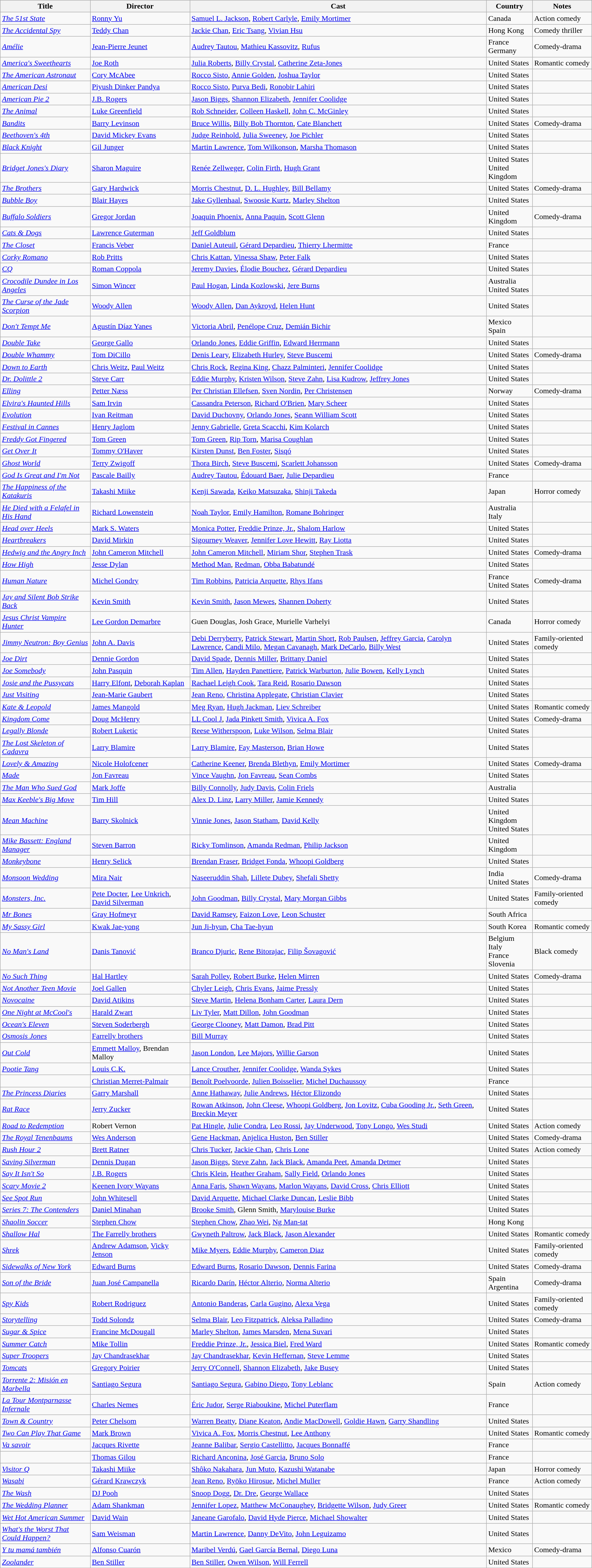<table class="wikitable sortable">
<tr>
<th>Title</th>
<th>Director</th>
<th>Cast</th>
<th>Country</th>
<th>Notes</th>
</tr>
<tr>
<td><em><a href='#'>The 51st State</a></em></td>
<td><a href='#'>Ronny Yu</a></td>
<td><a href='#'>Samuel L. Jackson</a>, <a href='#'>Robert Carlyle</a>, <a href='#'>Emily Mortimer</a></td>
<td>Canada<br></td>
<td>Action comedy</td>
</tr>
<tr>
<td><em><a href='#'>The Accidental Spy</a></em></td>
<td><a href='#'>Teddy Chan</a></td>
<td><a href='#'>Jackie Chan</a>, <a href='#'>Eric Tsang</a>, <a href='#'>Vivian Hsu</a></td>
<td>Hong Kong</td>
<td>Comedy thriller</td>
</tr>
<tr>
<td><em><a href='#'>Amélie</a></em></td>
<td><a href='#'>Jean-Pierre Jeunet</a></td>
<td><a href='#'>Audrey Tautou</a>, <a href='#'>Mathieu Kassovitz</a>, <a href='#'>Rufus</a></td>
<td>France<br>Germany</td>
<td>Comedy-drama</td>
</tr>
<tr>
<td><em><a href='#'>America's Sweethearts</a></em></td>
<td><a href='#'>Joe Roth</a></td>
<td><a href='#'>Julia Roberts</a>, <a href='#'>Billy Crystal</a>, <a href='#'>Catherine Zeta-Jones</a></td>
<td>United States</td>
<td>Romantic comedy</td>
</tr>
<tr>
<td><em><a href='#'>The American Astronaut</a></em></td>
<td><a href='#'>Cory McAbee</a></td>
<td><a href='#'>Rocco Sisto</a>, <a href='#'>Annie Golden</a>, <a href='#'>Joshua Taylor</a></td>
<td>United States</td>
<td></td>
</tr>
<tr>
<td><em><a href='#'>American Desi</a></em></td>
<td><a href='#'>Piyush Dinker Pandya</a></td>
<td><a href='#'>Rocco Sisto</a>, <a href='#'>Purva Bedi</a>, <a href='#'>Ronobir Lahiri</a></td>
<td>United States</td>
<td></td>
</tr>
<tr>
<td><em><a href='#'>American Pie 2</a></em></td>
<td><a href='#'>J.B. Rogers</a></td>
<td><a href='#'>Jason Biggs</a>, <a href='#'>Shannon Elizabeth</a>, <a href='#'>Jennifer Coolidge</a></td>
<td>United States</td>
<td></td>
</tr>
<tr>
<td><em><a href='#'>The Animal</a></em></td>
<td><a href='#'>Luke Greenfield</a></td>
<td><a href='#'>Rob Schneider</a>, <a href='#'>Colleen Haskell</a>, <a href='#'>John C. McGinley</a></td>
<td>United States</td>
<td></td>
</tr>
<tr>
<td><em><a href='#'>Bandits</a></em></td>
<td><a href='#'>Barry Levinson</a></td>
<td><a href='#'>Bruce Willis</a>, <a href='#'>Billy Bob Thornton</a>, <a href='#'>Cate Blanchett</a></td>
<td>United States</td>
<td>Comedy-drama</td>
</tr>
<tr>
<td><em><a href='#'>Beethoven's 4th</a></em></td>
<td><a href='#'>David Mickey Evans</a></td>
<td><a href='#'>Judge Reinhold</a>, <a href='#'>Julia Sweeney</a>, <a href='#'>Joe Pichler</a></td>
<td>United States</td>
<td></td>
</tr>
<tr>
<td><em><a href='#'>Black Knight</a></em></td>
<td><a href='#'>Gil Junger</a></td>
<td><a href='#'>Martin Lawrence</a>, <a href='#'>Tom Wilkonson</a>, <a href='#'>Marsha Thomason</a></td>
<td>United States</td>
<td></td>
</tr>
<tr>
<td><em><a href='#'>Bridget Jones's Diary</a></em></td>
<td><a href='#'>Sharon Maguire</a></td>
<td><a href='#'>Renée Zellweger</a>, <a href='#'>Colin Firth</a>, <a href='#'>Hugh Grant</a></td>
<td>United States<br>United Kingdom</td>
<td></td>
</tr>
<tr>
<td><em><a href='#'>The Brothers</a></em></td>
<td><a href='#'>Gary Hardwick</a></td>
<td><a href='#'>Morris Chestnut</a>, <a href='#'>D. L. Hughley</a>, <a href='#'>Bill Bellamy</a></td>
<td>United States</td>
<td>Comedy-drama</td>
</tr>
<tr>
<td><em><a href='#'>Bubble Boy</a></em></td>
<td><a href='#'>Blair Hayes</a></td>
<td><a href='#'>Jake Gyllenhaal</a>, <a href='#'>Swoosie Kurtz</a>, <a href='#'>Marley Shelton</a></td>
<td>United States</td>
<td></td>
</tr>
<tr>
<td><em><a href='#'>Buffalo Soldiers</a></em></td>
<td><a href='#'>Gregor Jordan</a></td>
<td><a href='#'>Joaquin Phoenix</a>, <a href='#'>Anna Paquin</a>, <a href='#'>Scott Glenn</a></td>
<td Germany>United Kingdom</td>
<td>Comedy-drama</td>
</tr>
<tr>
<td><em><a href='#'>Cats & Dogs</a></em></td>
<td><a href='#'>Lawrence Guterman</a></td>
<td><a href='#'>Jeff Goldblum</a></td>
<td>United States</td>
<td></td>
</tr>
<tr>
<td><em><a href='#'>The Closet</a></em></td>
<td><a href='#'>Francis Veber</a></td>
<td><a href='#'>Daniel Auteuil</a>, <a href='#'>Gérard Depardieu</a>, <a href='#'>Thierry Lhermitte</a></td>
<td>France</td>
<td></td>
</tr>
<tr>
<td><em><a href='#'>Corky Romano</a></em></td>
<td><a href='#'>Rob Pritts</a></td>
<td><a href='#'>Chris Kattan</a>, <a href='#'>Vinessa Shaw</a>, <a href='#'>Peter Falk</a></td>
<td>United States</td>
<td></td>
</tr>
<tr>
<td><em><a href='#'>CQ</a></em></td>
<td><a href='#'>Roman Coppola</a></td>
<td><a href='#'>Jeremy Davies</a>, <a href='#'>Élodie Bouchez</a>, <a href='#'>Gérard Depardieu</a></td>
<td>United States</td>
<td></td>
</tr>
<tr>
<td><em><a href='#'>Crocodile Dundee in Los Angeles</a></em></td>
<td><a href='#'>Simon Wincer</a></td>
<td><a href='#'>Paul Hogan</a>, <a href='#'>Linda Kozlowski</a>, <a href='#'>Jere Burns</a></td>
<td>Australia<br>United States</td>
<td></td>
</tr>
<tr>
<td><em><a href='#'>The Curse of the Jade Scorpion</a></em></td>
<td><a href='#'>Woody Allen</a></td>
<td><a href='#'>Woody Allen</a>, <a href='#'>Dan Aykroyd</a>, <a href='#'>Helen Hunt</a></td>
<td>United States</td>
<td></td>
</tr>
<tr>
<td><em><a href='#'>Don't Tempt Me</a></em></td>
<td><a href='#'>Agustín Díaz Yanes</a></td>
<td><a href='#'>Victoria Abril</a>, <a href='#'>Penélope Cruz</a>, <a href='#'>Demián Bichir</a></td>
<td>Mexico<br>Spain</td>
<td></td>
</tr>
<tr>
<td><em><a href='#'>Double Take</a></em></td>
<td><a href='#'>George Gallo</a></td>
<td><a href='#'>Orlando Jones</a>, <a href='#'>Eddie Griffin</a>, <a href='#'>Edward Herrmann</a></td>
<td>United States</td>
<td></td>
</tr>
<tr>
<td><em><a href='#'>Double Whammy</a></em></td>
<td><a href='#'>Tom DiCillo</a></td>
<td><a href='#'>Denis Leary</a>, <a href='#'>Elizabeth Hurley</a>, <a href='#'>Steve Buscemi</a></td>
<td>United States</td>
<td>Comedy-drama</td>
</tr>
<tr>
<td><em><a href='#'>Down to Earth</a></em></td>
<td><a href='#'>Chris Weitz</a>, <a href='#'>Paul Weitz</a></td>
<td><a href='#'>Chris Rock</a>, <a href='#'>Regina King</a>, <a href='#'>Chazz Palminteri</a>, <a href='#'>Jennifer Coolidge</a></td>
<td>United States</td>
<td></td>
</tr>
<tr>
<td><em><a href='#'>Dr. Dolittle 2</a></em></td>
<td><a href='#'>Steve Carr</a></td>
<td><a href='#'>Eddie Murphy</a>, <a href='#'>Kristen Wilson</a>, <a href='#'>Steve Zahn</a>, <a href='#'>Lisa Kudrow</a>, <a href='#'>Jeffrey Jones</a></td>
<td>United States</td>
<td></td>
</tr>
<tr>
<td><em><a href='#'>Elling</a></em></td>
<td><a href='#'>Petter Næss</a></td>
<td><a href='#'>Per Christian Ellefsen</a>, <a href='#'>Sven Nordin</a>, <a href='#'>Per Christensen</a></td>
<td>Norway</td>
<td>Comedy-drama</td>
</tr>
<tr>
<td><em><a href='#'>Elvira's Haunted Hills</a></em></td>
<td><a href='#'>Sam Irvin</a></td>
<td><a href='#'>Cassandra Peterson</a>, <a href='#'>Richard O'Brien</a>, <a href='#'>Mary Scheer</a></td>
<td>United States</td>
<td></td>
</tr>
<tr>
<td><em><a href='#'>Evolution</a></em></td>
<td><a href='#'>Ivan Reitman</a></td>
<td><a href='#'>David Duchovny</a>, <a href='#'>Orlando Jones</a>, <a href='#'>Seann William Scott</a></td>
<td>United States</td>
<td></td>
</tr>
<tr>
<td><em><a href='#'>Festival in Cannes</a></em></td>
<td><a href='#'>Henry Jaglom</a></td>
<td><a href='#'>Jenny Gabrielle</a>, <a href='#'>Greta Scacchi</a>, <a href='#'>Kim Kolarch</a></td>
<td>United States</td>
<td></td>
</tr>
<tr>
<td><em><a href='#'>Freddy Got Fingered</a></em></td>
<td><a href='#'>Tom Green</a></td>
<td><a href='#'>Tom Green</a>, <a href='#'>Rip Torn</a>, <a href='#'>Marisa Coughlan</a></td>
<td>United States</td>
<td></td>
</tr>
<tr>
<td><em><a href='#'>Get Over It</a></em></td>
<td><a href='#'>Tommy O'Haver</a></td>
<td><a href='#'>Kirsten Dunst</a>, <a href='#'>Ben Foster</a>, <a href='#'>Sisqó</a></td>
<td>United States</td>
<td></td>
</tr>
<tr>
<td><em><a href='#'>Ghost World</a></em></td>
<td><a href='#'>Terry Zwigoff</a></td>
<td><a href='#'>Thora Birch</a>, <a href='#'>Steve Buscemi</a>, <a href='#'>Scarlett Johansson</a></td>
<td>United States</td>
<td>Comedy-drama</td>
</tr>
<tr>
<td><em><a href='#'>God Is Great and I'm Not</a></em></td>
<td><a href='#'>Pascale Bailly</a></td>
<td><a href='#'>Audrey Tautou</a>, <a href='#'>Édouard Baer</a>, <a href='#'>Julie Depardieu</a></td>
<td>France</td>
<td></td>
</tr>
<tr>
<td><em><a href='#'>The Happiness of the Katakuris</a></em></td>
<td><a href='#'>Takashi Miike</a></td>
<td><a href='#'>Kenji Sawada</a>, <a href='#'>Keiko Matsuzaka</a>, <a href='#'>Shinji Takeda</a></td>
<td>Japan</td>
<td>Horror comedy</td>
</tr>
<tr>
<td><em><a href='#'>He Died with a Felafel in His Hand</a></em></td>
<td><a href='#'>Richard Lowenstein</a></td>
<td><a href='#'>Noah Taylor</a>, <a href='#'>Emily Hamilton</a>, <a href='#'>Romane Bohringer</a></td>
<td>Australia<br>Italy</td>
<td></td>
</tr>
<tr>
<td><em><a href='#'>Head over Heels</a></em></td>
<td><a href='#'>Mark S. Waters</a></td>
<td><a href='#'>Monica Potter</a>, <a href='#'>Freddie Prinze, Jr.</a>, <a href='#'>Shalom Harlow</a></td>
<td>United States</td>
<td></td>
</tr>
<tr>
<td><em><a href='#'>Heartbreakers</a></em></td>
<td><a href='#'>David Mirkin</a></td>
<td><a href='#'>Sigourney Weaver</a>, <a href='#'>Jennifer Love Hewitt</a>, <a href='#'>Ray Liotta</a></td>
<td>United States</td>
<td></td>
</tr>
<tr>
<td><em><a href='#'>Hedwig and the Angry Inch</a></em></td>
<td><a href='#'>John Cameron Mitchell</a></td>
<td><a href='#'>John Cameron Mitchell</a>, <a href='#'>Miriam Shor</a>, <a href='#'>Stephen Trask</a></td>
<td>United States</td>
<td>Comedy-drama</td>
</tr>
<tr>
<td><em><a href='#'>How High</a></em></td>
<td><a href='#'>Jesse Dylan</a></td>
<td><a href='#'>Method Man</a>, <a href='#'>Redman</a>, <a href='#'>Obba Babatundé</a></td>
<td>United States</td>
<td></td>
</tr>
<tr>
<td><em><a href='#'>Human Nature</a></em></td>
<td><a href='#'>Michel Gondry</a></td>
<td><a href='#'>Tim Robbins</a>, <a href='#'>Patricia Arquette</a>, <a href='#'>Rhys Ifans</a></td>
<td>France<br>United States</td>
<td>Comedy-drama</td>
</tr>
<tr>
<td><em><a href='#'>Jay and Silent Bob Strike Back</a></em></td>
<td><a href='#'>Kevin Smith</a></td>
<td><a href='#'>Kevin Smith</a>, <a href='#'>Jason Mewes</a>, <a href='#'>Shannen Doherty</a></td>
<td>United States</td>
<td></td>
</tr>
<tr>
<td><em><a href='#'>Jesus Christ Vampire Hunter</a></em></td>
<td><a href='#'>Lee Gordon Demarbre</a></td>
<td>Guen Douglas, Josh Grace, Murielle Varhelyi</td>
<td>Canada</td>
<td>Horror comedy</td>
</tr>
<tr>
<td><em><a href='#'>Jimmy Neutron: Boy Genius</a></em></td>
<td><a href='#'>John A. Davis</a></td>
<td><a href='#'>Debi Derryberry</a>, <a href='#'>Patrick Stewart</a>, <a href='#'>Martin Short</a>, <a href='#'>Rob Paulsen</a>, <a href='#'>Jeffrey Garcia</a>, <a href='#'>Carolyn Lawrence</a>, <a href='#'>Candi Milo</a>, <a href='#'>Megan Cavanagh</a>, <a href='#'>Mark DeCarlo</a>, <a href='#'>Billy West</a></td>
<td>United States</td>
<td>Family-oriented comedy</td>
</tr>
<tr>
<td><em><a href='#'>Joe Dirt</a></em></td>
<td><a href='#'>Dennie Gordon</a></td>
<td><a href='#'>David Spade</a>, <a href='#'>Dennis Miller</a>, <a href='#'>Brittany Daniel</a></td>
<td>United States</td>
<td></td>
</tr>
<tr>
<td><em><a href='#'>Joe Somebody</a></em></td>
<td><a href='#'>John Pasquin</a></td>
<td><a href='#'>Tim Allen</a>, <a href='#'>Hayden Panettiere</a>, <a href='#'>Patrick Warburton</a>, <a href='#'>Julie Bowen</a>, <a href='#'>Kelly Lynch</a></td>
<td>United States</td>
<td></td>
</tr>
<tr>
<td><em><a href='#'>Josie and the Pussycats</a></em></td>
<td><a href='#'>Harry Elfont</a>, <a href='#'>Deborah Kaplan</a></td>
<td><a href='#'>Rachael Leigh Cook</a>, <a href='#'>Tara Reid</a>, <a href='#'>Rosario Dawson</a></td>
<td>United States</td>
<td></td>
</tr>
<tr>
<td><em><a href='#'>Just Visiting</a></em></td>
<td><a href='#'>Jean-Marie Gaubert</a></td>
<td><a href='#'>Jean Reno</a>, <a href='#'>Christina Applegate</a>, <a href='#'>Christian Clavier</a></td>
<td>United States</td>
<td></td>
</tr>
<tr>
<td><em><a href='#'>Kate & Leopold</a></em></td>
<td><a href='#'>James Mangold</a></td>
<td><a href='#'>Meg Ryan</a>, <a href='#'>Hugh Jackman</a>, <a href='#'>Liev Schreiber</a></td>
<td>United States</td>
<td>Romantic comedy</td>
</tr>
<tr>
<td><em><a href='#'>Kingdom Come</a></em></td>
<td><a href='#'>Doug McHenry</a></td>
<td><a href='#'>LL Cool J</a>, <a href='#'>Jada Pinkett Smith</a>, <a href='#'>Vivica A. Fox</a></td>
<td>United States</td>
<td>Comedy-drama</td>
</tr>
<tr>
<td><em><a href='#'>Legally Blonde</a></em></td>
<td><a href='#'>Robert Luketic</a></td>
<td><a href='#'>Reese Witherspoon</a>, <a href='#'>Luke Wilson</a>, <a href='#'>Selma Blair</a></td>
<td>United States</td>
<td></td>
</tr>
<tr>
<td><em><a href='#'>The Lost Skeleton of Cadavra</a></em></td>
<td><a href='#'>Larry Blamire</a></td>
<td><a href='#'>Larry Blamire</a>, <a href='#'>Fay Masterson</a>, <a href='#'>Brian Howe</a></td>
<td>United States</td>
<td></td>
</tr>
<tr>
<td><em><a href='#'>Lovely & Amazing</a></em></td>
<td><a href='#'>Nicole Holofcener</a></td>
<td><a href='#'>Catherine Keener</a>, <a href='#'>Brenda Blethyn</a>, <a href='#'>Emily Mortimer</a></td>
<td>United States</td>
<td>Comedy-drama</td>
</tr>
<tr>
<td><em><a href='#'>Made</a></em></td>
<td><a href='#'>Jon Favreau</a></td>
<td><a href='#'>Vince Vaughn</a>, <a href='#'>Jon Favreau</a>, <a href='#'>Sean Combs</a></td>
<td>United States</td>
<td></td>
</tr>
<tr>
<td><em><a href='#'>The Man Who Sued God</a></em></td>
<td><a href='#'>Mark Joffe</a></td>
<td><a href='#'>Billy Connolly</a>, <a href='#'>Judy Davis</a>, <a href='#'>Colin Friels</a></td>
<td>Australia</td>
<td></td>
</tr>
<tr>
<td><em><a href='#'>Max Keeble's Big Move</a></em></td>
<td><a href='#'>Tim Hill</a></td>
<td><a href='#'>Alex D. Linz</a>, <a href='#'>Larry Miller</a>, <a href='#'>Jamie Kennedy</a></td>
<td>United States</td>
<td></td>
</tr>
<tr>
<td><em><a href='#'>Mean Machine</a></em></td>
<td><a href='#'>Barry Skolnick</a></td>
<td><a href='#'>Vinnie Jones</a>, <a href='#'>Jason Statham</a>, <a href='#'>David Kelly</a></td>
<td>United Kingdom<br>United States</td>
<td></td>
</tr>
<tr>
<td><em><a href='#'>Mike Bassett: England Manager</a></em></td>
<td><a href='#'>Steven Barron</a></td>
<td><a href='#'>Ricky Tomlinson</a>, <a href='#'>Amanda Redman</a>, <a href='#'>Philip Jackson</a></td>
<td>United Kingdom</td>
<td></td>
</tr>
<tr>
<td><em><a href='#'>Monkeybone</a></em></td>
<td><a href='#'>Henry Selick</a></td>
<td><a href='#'>Brendan Fraser</a>, <a href='#'>Bridget Fonda</a>, <a href='#'>Whoopi Goldberg</a></td>
<td>United States</td>
<td></td>
</tr>
<tr>
<td><em><a href='#'>Monsoon Wedding</a></em></td>
<td><a href='#'>Mira Nair</a></td>
<td><a href='#'>Naseeruddin Shah</a>, <a href='#'>Lillete Dubey</a>, <a href='#'>Shefali Shetty</a></td>
<td>India<br>United States</td>
<td>Comedy-drama</td>
</tr>
<tr>
<td><em><a href='#'>Monsters, Inc.</a></em></td>
<td><a href='#'>Pete Docter</a>, <a href='#'>Lee Unkrich</a>, <a href='#'>David Silverman</a></td>
<td><a href='#'>John Goodman</a>, <a href='#'>Billy Crystal</a>, <a href='#'>Mary Morgan Gibbs</a></td>
<td>United States</td>
<td>Family-oriented comedy</td>
</tr>
<tr>
<td><em><a href='#'>Mr Bones</a></em></td>
<td><a href='#'>Gray Hofmeyr</a></td>
<td><a href='#'>David Ramsey</a>, <a href='#'>Faizon Love</a>, <a href='#'>Leon Schuster</a></td>
<td>South Africa</td>
<td></td>
</tr>
<tr>
<td><em><a href='#'>My Sassy Girl</a></em></td>
<td><a href='#'>Kwak Jae-yong</a></td>
<td><a href='#'>Jun Ji-hyun</a>, <a href='#'>Cha Tae-hyun</a></td>
<td>South Korea</td>
<td>Romantic comedy</td>
</tr>
<tr>
<td><em><a href='#'>No Man's Land</a></em></td>
<td><a href='#'>Danis Tanović</a></td>
<td><a href='#'>Branco Djuric</a>, <a href='#'>Rene Bitorajac</a>, <a href='#'>Filip Šovagović</a></td>
<td>Belgium<br>Italy<br>France<br>Slovenia</td>
<td>Black comedy</td>
</tr>
<tr>
<td><em><a href='#'>No Such Thing</a></em></td>
<td><a href='#'>Hal Hartley</a></td>
<td><a href='#'>Sarah Polley</a>, <a href='#'>Robert Burke</a>, <a href='#'>Helen Mirren</a></td>
<td>United States</td>
<td>Comedy-drama</td>
</tr>
<tr>
<td><em><a href='#'>Not Another Teen Movie</a></em></td>
<td><a href='#'>Joel Gallen</a></td>
<td><a href='#'>Chyler Leigh</a>, <a href='#'>Chris Evans</a>, <a href='#'>Jaime Pressly</a></td>
<td>United States</td>
<td></td>
</tr>
<tr>
<td><em><a href='#'>Novocaine</a></em></td>
<td><a href='#'>David Atikins</a></td>
<td><a href='#'>Steve Martin</a>, <a href='#'>Helena Bonham Carter</a>, <a href='#'>Laura Dern</a></td>
<td>United States</td>
<td></td>
</tr>
<tr>
<td><em><a href='#'>One Night at McCool's</a></em></td>
<td><a href='#'>Harald Zwart</a></td>
<td><a href='#'>Liv Tyler</a>, <a href='#'>Matt Dillon</a>, <a href='#'>John Goodman</a></td>
<td>United States</td>
<td></td>
</tr>
<tr>
<td><em><a href='#'>Ocean's Eleven</a></em></td>
<td><a href='#'>Steven Soderbergh</a></td>
<td><a href='#'>George Clooney</a>, <a href='#'>Matt Damon</a>, <a href='#'>Brad Pitt</a></td>
<td>United States</td>
<td></td>
</tr>
<tr>
<td><em><a href='#'>Osmosis Jones</a></em></td>
<td><a href='#'>Farrelly brothers</a></td>
<td><a href='#'>Bill Murray</a></td>
<td>United States</td>
<td></td>
</tr>
<tr>
<td><em><a href='#'>Out Cold</a></em></td>
<td><a href='#'>Emmett Malloy</a>, Brendan Malloy</td>
<td><a href='#'>Jason London</a>, <a href='#'>Lee Majors</a>, <a href='#'>Willie Garson</a></td>
<td>United States</td>
<td></td>
</tr>
<tr>
<td><em><a href='#'>Pootie Tang</a></em></td>
<td><a href='#'>Louis C.K.</a></td>
<td><a href='#'>Lance Crouther</a>, <a href='#'>Jennifer Coolidge</a>, <a href='#'>Wanda Sykes</a></td>
<td>United States</td>
<td></td>
</tr>
<tr>
<td><em></em></td>
<td><a href='#'>Christian Merret-Palmair</a></td>
<td><a href='#'>Benoît Poelvoorde</a>, <a href='#'>Julien Boisselier</a>, <a href='#'>Michel Duchaussoy</a></td>
<td>France</td>
<td></td>
</tr>
<tr>
<td><em><a href='#'>The Princess Diaries</a></em></td>
<td><a href='#'>Garry Marshall</a></td>
<td><a href='#'>Anne Hathaway</a>, <a href='#'>Julie Andrews</a>, <a href='#'>Héctor Elizondo</a></td>
<td>United States</td>
<td></td>
</tr>
<tr>
<td><em><a href='#'>Rat Race</a></em></td>
<td><a href='#'>Jerry Zucker</a></td>
<td><a href='#'>Rowan Atkinson</a>, <a href='#'>John Cleese</a>, <a href='#'>Whoopi Goldberg</a>, <a href='#'>Jon Lovitz</a>, <a href='#'>Cuba Gooding Jr.</a>, <a href='#'>Seth Green</a>, <a href='#'>Breckin Meyer</a></td>
<td>United States</td>
<td></td>
</tr>
<tr>
<td><em><a href='#'>Road to Redemption</a></em></td>
<td>Robert Vernon</td>
<td><a href='#'>Pat Hingle</a>, <a href='#'>Julie Condra</a>, <a href='#'>Leo Rossi</a>, <a href='#'>Jay Underwood</a>, <a href='#'>Tony Longo</a>, <a href='#'>Wes Studi</a></td>
<td>United States</td>
<td>Action comedy</td>
</tr>
<tr>
<td><em><a href='#'>The Royal Tenenbaums</a></em></td>
<td><a href='#'>Wes Anderson</a></td>
<td><a href='#'>Gene Hackman</a>, <a href='#'>Anjelica Huston</a>, <a href='#'>Ben Stiller</a></td>
<td>United States</td>
<td>Comedy-drama</td>
</tr>
<tr>
<td><em><a href='#'>Rush Hour 2</a></em></td>
<td><a href='#'>Brett Ratner</a></td>
<td><a href='#'>Chris Tucker</a>, <a href='#'>Jackie Chan</a>, <a href='#'>Chris Lone</a></td>
<td>United States</td>
<td>Action comedy</td>
</tr>
<tr>
<td><em><a href='#'>Saving Silverman</a></em></td>
<td><a href='#'>Dennis Dugan</a></td>
<td><a href='#'>Jason Biggs</a>, <a href='#'>Steve Zahn</a>, <a href='#'>Jack Black</a>, <a href='#'>Amanda Peet</a>, <a href='#'>Amanda Detmer</a></td>
<td>United States</td>
<td></td>
</tr>
<tr>
<td><em><a href='#'>Say It Isn't So</a></em></td>
<td><a href='#'>J.B. Rogers</a></td>
<td><a href='#'>Chris Klein</a>, <a href='#'>Heather Graham</a>, <a href='#'>Sally Field</a>, <a href='#'>Orlando Jones</a></td>
<td>United States</td>
<td></td>
</tr>
<tr>
<td><em><a href='#'>Scary Movie 2</a></em></td>
<td><a href='#'>Keenen Ivory Wayans</a></td>
<td><a href='#'>Anna Faris</a>, <a href='#'>Shawn Wayans</a>, <a href='#'>Marlon Wayans</a>, <a href='#'>David Cross</a>, <a href='#'>Chris Elliott</a></td>
<td>United States</td>
<td></td>
</tr>
<tr>
<td><em><a href='#'>See Spot Run</a></em></td>
<td><a href='#'>John Whitesell</a></td>
<td><a href='#'>David Arquette</a>, <a href='#'>Michael Clarke Duncan</a>, <a href='#'>Leslie Bibb</a></td>
<td>United States</td>
<td></td>
</tr>
<tr>
<td><em><a href='#'>Series 7: The Contenders</a></em></td>
<td><a href='#'>Daniel Minahan</a></td>
<td><a href='#'>Brooke Smith</a>, Glenn Smith, <a href='#'>Marylouise Burke</a></td>
<td>United States</td>
<td></td>
</tr>
<tr>
<td><em><a href='#'>Shaolin Soccer</a></em></td>
<td><a href='#'>Stephen Chow</a></td>
<td><a href='#'>Stephen Chow</a>, <a href='#'>Zhao Wei</a>, <a href='#'>Ng Man-tat</a></td>
<td>Hong Kong</td>
<td></td>
</tr>
<tr>
<td><em><a href='#'>Shallow Hal</a></em></td>
<td><a href='#'>The Farrelly brothers</a></td>
<td><a href='#'>Gwyneth Paltrow</a>, <a href='#'>Jack Black</a>, <a href='#'>Jason Alexander</a></td>
<td>United States</td>
<td>Romantic comedy</td>
</tr>
<tr>
<td><em><a href='#'>Shrek</a></em></td>
<td><a href='#'>Andrew Adamson</a>, <a href='#'>Vicky Jenson</a></td>
<td><a href='#'>Mike Myers</a>, <a href='#'>Eddie Murphy</a>, <a href='#'>Cameron Diaz</a></td>
<td>United States</td>
<td>Family-oriented comedy</td>
</tr>
<tr>
<td><em><a href='#'>Sidewalks of New York</a></em></td>
<td><a href='#'>Edward Burns</a></td>
<td><a href='#'>Edward Burns</a>, <a href='#'>Rosario Dawson</a>, <a href='#'>Dennis Farina</a></td>
<td>United States</td>
<td>Comedy-drama</td>
</tr>
<tr>
<td><em><a href='#'>Son of the Bride</a></em></td>
<td><a href='#'>Juan José Campanella</a></td>
<td><a href='#'>Ricardo Darín</a>, <a href='#'>Héctor Alterio</a>, <a href='#'>Norma Alterio</a></td>
<td>Spain<br>Argentina</td>
<td>Comedy-drama</td>
</tr>
<tr>
<td><em><a href='#'>Spy Kids</a></em></td>
<td><a href='#'>Robert Rodriguez</a></td>
<td><a href='#'>Antonio Banderas</a>, <a href='#'>Carla Gugino</a>, <a href='#'>Alexa Vega</a></td>
<td>United States</td>
<td>Family-oriented comedy</td>
</tr>
<tr>
<td><em><a href='#'>Storytelling</a></em></td>
<td><a href='#'>Todd Solondz</a></td>
<td><a href='#'>Selma Blair</a>, <a href='#'>Leo Fitzpatrick</a>, <a href='#'>Aleksa Palladino</a></td>
<td>United States</td>
<td>Comedy-drama</td>
</tr>
<tr>
<td><em><a href='#'>Sugar & Spice</a></em></td>
<td><a href='#'>Francine McDougall</a></td>
<td><a href='#'>Marley Shelton</a>, <a href='#'>James Marsden</a>, <a href='#'>Mena Suvari</a></td>
<td>United States</td>
<td></td>
</tr>
<tr>
<td><em><a href='#'>Summer Catch</a></em></td>
<td><a href='#'>Mike Tollin</a></td>
<td><a href='#'>Freddie Prinze, Jr.</a>, <a href='#'>Jessica Biel</a>, <a href='#'>Fred Ward</a></td>
<td>United States</td>
<td>Romantic comedy</td>
</tr>
<tr>
<td><em><a href='#'>Super Troopers</a></em></td>
<td><a href='#'>Jay Chandrasekhar</a></td>
<td><a href='#'>Jay Chandrasekhar</a>, <a href='#'>Kevin Heffernan</a>, <a href='#'>Steve Lemme</a></td>
<td>United States</td>
<td></td>
</tr>
<tr>
<td><em><a href='#'>Tomcats</a></em></td>
<td><a href='#'>Gregory Poirier</a></td>
<td><a href='#'>Jerry O'Connell</a>, <a href='#'>Shannon Elizabeth</a>, <a href='#'>Jake Busey</a></td>
<td>United States</td>
<td></td>
</tr>
<tr>
<td><em><a href='#'>Torrente 2: Misión en Marbella</a></em></td>
<td><a href='#'>Santiago Segura</a></td>
<td><a href='#'>Santiago Segura</a>, <a href='#'>Gabino Diego</a>, <a href='#'>Tony Leblanc</a></td>
<td>Spain</td>
<td>Action comedy</td>
</tr>
<tr>
<td><em><a href='#'>La Tour Montparnasse Infernale</a></em></td>
<td><a href='#'>Charles Nemes</a></td>
<td><a href='#'>Éric Judor</a>, <a href='#'>Serge Riaboukine</a>, <a href='#'>Michel Puterflam</a></td>
<td>France</td>
<td></td>
</tr>
<tr>
<td><em><a href='#'>Town & Country</a></em></td>
<td><a href='#'>Peter Chelsom</a></td>
<td><a href='#'>Warren Beatty</a>, <a href='#'>Diane Keaton</a>, <a href='#'>Andie MacDowell</a>, <a href='#'>Goldie Hawn</a>, <a href='#'>Garry Shandling</a></td>
<td>United States</td>
<td></td>
</tr>
<tr>
<td><em><a href='#'>Two Can Play That Game</a></em></td>
<td><a href='#'>Mark Brown</a></td>
<td><a href='#'>Vivica A. Fox</a>, <a href='#'>Morris Chestnut</a>, <a href='#'>Lee Anthony</a></td>
<td>United States</td>
<td>Romantic comedy</td>
</tr>
<tr>
<td><em><a href='#'>Va savoir</a></em></td>
<td><a href='#'>Jacques Rivette</a></td>
<td><a href='#'>Jeanne Balibar</a>, <a href='#'>Sergio Castellitto</a>, <a href='#'>Jacques Bonnaffé</a></td>
<td>France</td>
<td></td>
</tr>
<tr>
<td><em></em></td>
<td><a href='#'>Thomas Gilou</a></td>
<td><a href='#'>Richard Anconina</a>, <a href='#'>José Garcia</a>, <a href='#'>Bruno Solo</a></td>
<td>France</td>
<td></td>
</tr>
<tr>
<td><em><a href='#'>Visitor Q</a></em></td>
<td><a href='#'>Takashi Miike</a></td>
<td><a href='#'>Shôko Nakahara</a>, <a href='#'>Jun Muto</a>, <a href='#'>Kazushi Watanabe</a></td>
<td>Japan</td>
<td>Horror comedy</td>
</tr>
<tr>
<td><em><a href='#'>Wasabi</a></em></td>
<td><a href='#'>Gérard Krawczyk</a></td>
<td><a href='#'>Jean Reno</a>, <a href='#'>Ryōko Hirosue</a>, <a href='#'>Michel Muller</a></td>
<td>France</td>
<td>Action comedy</td>
</tr>
<tr>
<td><em><a href='#'>The Wash</a></em></td>
<td><a href='#'>DJ Pooh</a></td>
<td><a href='#'>Snoop Dogg</a>, <a href='#'>Dr. Dre</a>, <a href='#'>George Wallace</a></td>
<td>United States</td>
<td></td>
</tr>
<tr>
<td><em><a href='#'>The Wedding Planner</a></em></td>
<td><a href='#'>Adam Shankman</a></td>
<td><a href='#'>Jennifer Lopez</a>, <a href='#'>Matthew McConaughey</a>, <a href='#'>Bridgette Wilson</a>, <a href='#'>Judy Greer</a></td>
<td>United States</td>
<td>Romantic comedy</td>
</tr>
<tr>
<td><em><a href='#'>Wet Hot American Summer</a></em></td>
<td><a href='#'>David Wain</a></td>
<td><a href='#'>Janeane Garofalo</a>, <a href='#'>David Hyde Pierce</a>, <a href='#'>Michael Showalter</a></td>
<td>United States</td>
<td></td>
</tr>
<tr>
<td><em><a href='#'>What's the Worst That Could Happen?</a></em></td>
<td><a href='#'>Sam Weisman</a></td>
<td><a href='#'>Martin Lawrence</a>, <a href='#'>Danny DeVito</a>, <a href='#'>John Leguizamo</a></td>
<td>United States</td>
<td></td>
</tr>
<tr>
<td><em><a href='#'>Y tu mamá también</a></em></td>
<td><a href='#'>Alfonso Cuarón</a></td>
<td><a href='#'>Maribel Verdú</a>, <a href='#'>Gael García Bernal</a>, <a href='#'>Diego Luna</a></td>
<td>Mexico</td>
<td>Comedy-drama</td>
</tr>
<tr>
<td><em><a href='#'>Zoolander</a></em></td>
<td><a href='#'>Ben Stiller</a></td>
<td><a href='#'>Ben Stiller</a>, <a href='#'>Owen Wilson</a>, <a href='#'>Will Ferrell</a></td>
<td>United States</td>
<td></td>
</tr>
</table>
